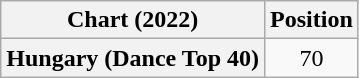<table class="wikitable plainrowheaders" style="text-align:center">
<tr>
<th scope="col">Chart (2022)</th>
<th scope="col">Position</th>
</tr>
<tr>
<th scope="row">Hungary (Dance Top 40)</th>
<td>70</td>
</tr>
</table>
